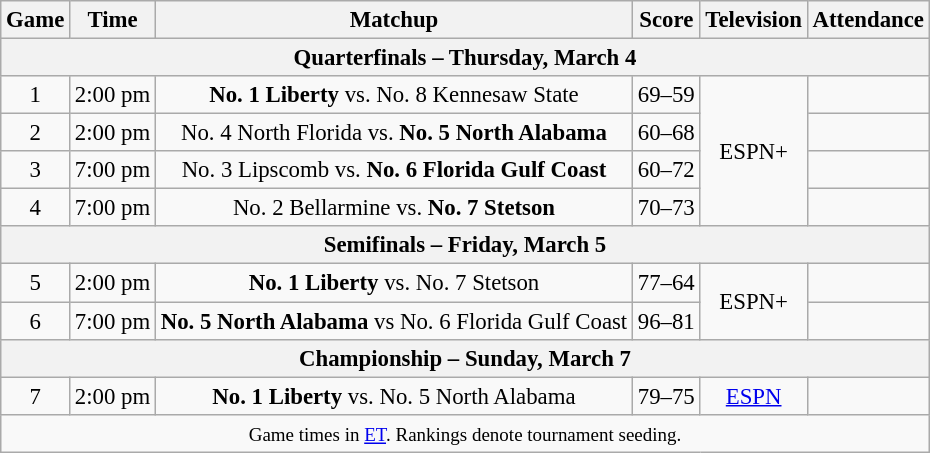<table class="wikitable" style="font-size: 95%;text-align:center">
<tr>
<th>Game</th>
<th>Time </th>
<th>Matchup</th>
<th>Score</th>
<th>Television</th>
<th>Attendance</th>
</tr>
<tr>
<th colspan=6>Quarterfinals – Thursday, March 4</th>
</tr>
<tr>
<td>1</td>
<td>2:00 pm</td>
<td align=center><strong>No. 1 Liberty</strong> vs. No. 8 Kennesaw State</td>
<td>69–59</td>
<td rowspan=4>ESPN+</td>
<td></td>
</tr>
<tr>
<td>2</td>
<td>2:00 pm</td>
<td align=center>No. 4 North Florida vs. <strong>No. 5 North Alabama</strong></td>
<td>60–68</td>
<td></td>
</tr>
<tr>
<td>3</td>
<td>7:00 pm</td>
<td align=center>No. 3 Lipscomb vs. <strong>No. 6 Florida Gulf Coast</strong></td>
<td>60–72</td>
<td></td>
</tr>
<tr>
<td>4</td>
<td>7:00 pm</td>
<td align=center>No. 2 Bellarmine vs. <strong>No. 7 Stetson</strong></td>
<td>70–73</td>
<td></td>
</tr>
<tr>
<th colspan=6>Semifinals – Friday, March 5</th>
</tr>
<tr>
<td>5</td>
<td>2:00 pm</td>
<td align=center><strong>No. 1 Liberty</strong> vs. No. 7 Stetson</td>
<td>77–64</td>
<td rowspan=2>ESPN+</td>
<td></td>
</tr>
<tr>
<td>6</td>
<td>7:00 pm</td>
<td align=center><strong>No. 5 North Alabama</strong> vs No. 6 Florida Gulf Coast</td>
<td>96–81</td>
<td></td>
</tr>
<tr>
<th colspan=6>Championship – Sunday, March 7</th>
</tr>
<tr>
<td>7</td>
<td>2:00 pm</td>
<td align=center><strong>No. 1 Liberty</strong> vs. No. 5 North Alabama</td>
<td>79–75</td>
<td><a href='#'>ESPN</a></td>
<td></td>
</tr>
<tr>
<td colspan=6><small>Game times in <a href='#'>ET</a>. Rankings denote tournament seeding. </small></td>
</tr>
</table>
